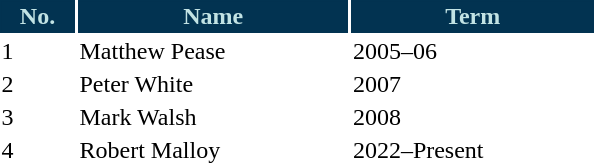<table class="toccolours" style="width:25em">
<tr>
<th style="background:#023351;color:#c2e3e4;border:#023351 1px solid">No.</th>
<th style="background:#023351;color:#c2e3e4;border:#023351 1px solid">Name</th>
<th style="background:#023351;color:#c2e3e4;border:#023351 1px solid">Term</th>
</tr>
<tr>
<td>1</td>
<td> Matthew Pease</td>
<td>2005–06</td>
</tr>
<tr>
<td>2</td>
<td> Peter White</td>
<td>2007</td>
</tr>
<tr>
<td>3</td>
<td> Mark Walsh</td>
<td>2008</td>
</tr>
<tr>
<td>4</td>
<td> Robert Malloy</td>
<td>2022–Present</td>
</tr>
<tr>
</tr>
</table>
